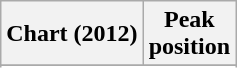<table class="wikitable">
<tr>
<th align="center">Chart (2012)</th>
<th align="center">Peak<br>position</th>
</tr>
<tr>
</tr>
<tr>
</tr>
<tr>
</tr>
</table>
